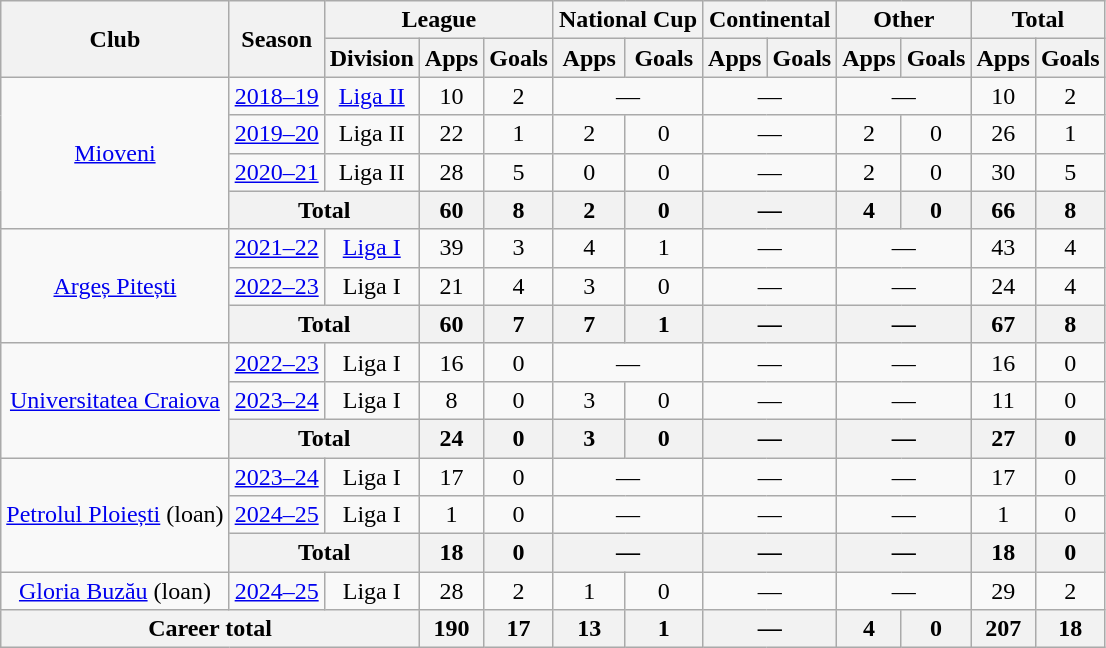<table class=wikitable style=text-align:center>
<tr>
<th rowspan=2>Club</th>
<th rowspan=2>Season</th>
<th colspan=3>League</th>
<th colspan=2>National Cup</th>
<th colspan=2>Continental</th>
<th colspan=2>Other</th>
<th colspan=2>Total</th>
</tr>
<tr>
<th>Division</th>
<th>Apps</th>
<th>Goals</th>
<th>Apps</th>
<th>Goals</th>
<th>Apps</th>
<th>Goals</th>
<th>Apps</th>
<th>Goals</th>
<th>Apps</th>
<th>Goals</th>
</tr>
<tr>
<td rowspan="4"><a href='#'>Mioveni</a></td>
<td><a href='#'>2018–19</a></td>
<td><a href='#'>Liga II</a></td>
<td>10</td>
<td>2</td>
<td colspan="2">—</td>
<td colspan="2">—</td>
<td colspan="2">—</td>
<td>10</td>
<td>2</td>
</tr>
<tr>
<td><a href='#'>2019–20</a></td>
<td>Liga II</td>
<td>22</td>
<td>1</td>
<td>2</td>
<td>0</td>
<td colspan="2">—</td>
<td>2</td>
<td>0</td>
<td>26</td>
<td>1</td>
</tr>
<tr>
<td><a href='#'>2020–21</a></td>
<td>Liga II</td>
<td>28</td>
<td>5</td>
<td>0</td>
<td>0</td>
<td colspan="2">—</td>
<td>2</td>
<td>0</td>
<td>30</td>
<td>5</td>
</tr>
<tr>
<th colspan="2">Total</th>
<th>60</th>
<th>8</th>
<th>2</th>
<th>0</th>
<th colspan="2">—</th>
<th>4</th>
<th>0</th>
<th>66</th>
<th>8</th>
</tr>
<tr>
<td rowspan="3"><a href='#'>Argeș Pitești</a></td>
<td><a href='#'>2021–22</a></td>
<td rowspan="1"><a href='#'>Liga I</a></td>
<td>39</td>
<td>3</td>
<td>4</td>
<td>1</td>
<td colspan="2">—</td>
<td colspan="2">—</td>
<td>43</td>
<td>4</td>
</tr>
<tr>
<td><a href='#'>2022–23</a></td>
<td rowspan="1">Liga I</td>
<td>21</td>
<td>4</td>
<td>3</td>
<td>0</td>
<td colspan="2">—</td>
<td colspan="2">—</td>
<td>24</td>
<td>4</td>
</tr>
<tr>
<th colspan="2">Total</th>
<th>60</th>
<th>7</th>
<th>7</th>
<th>1</th>
<th colspan="2">—</th>
<th colspan="2">—</th>
<th>67</th>
<th>8</th>
</tr>
<tr>
<td rowspan="3"><a href='#'>Universitatea Craiova</a></td>
<td><a href='#'>2022–23</a></td>
<td rowspan="1">Liga I</td>
<td>16</td>
<td>0</td>
<td colspan="2">—</td>
<td colspan="2">—</td>
<td colspan="2">—</td>
<td>16</td>
<td>0</td>
</tr>
<tr>
<td><a href='#'>2023–24</a></td>
<td rowspan="1">Liga I</td>
<td>8</td>
<td>0</td>
<td>3</td>
<td>0</td>
<td colspan="2">—</td>
<td colspan="2">—</td>
<td>11</td>
<td>0</td>
</tr>
<tr>
<th colspan="2">Total</th>
<th>24</th>
<th>0</th>
<th>3</th>
<th>0</th>
<th colspan="2">—</th>
<th colspan="2">—</th>
<th>27</th>
<th>0</th>
</tr>
<tr>
<td rowspan="3"><a href='#'>Petrolul Ploiești</a> (loan)</td>
<td><a href='#'>2023–24</a></td>
<td rowspan="1">Liga I</td>
<td>17</td>
<td>0</td>
<td colspan="2">—</td>
<td colspan="2">—</td>
<td colspan="2">—</td>
<td>17</td>
<td>0</td>
</tr>
<tr>
<td><a href='#'>2024–25</a></td>
<td rowspan="1">Liga I</td>
<td>1</td>
<td>0</td>
<td colspan="2">—</td>
<td colspan="2">—</td>
<td colspan="2">—</td>
<td>1</td>
<td>0</td>
</tr>
<tr>
<th colspan="2">Total</th>
<th>18</th>
<th>0</th>
<th colspan="2">—</th>
<th colspan="2">—</th>
<th colspan="2">—</th>
<th>18</th>
<th>0</th>
</tr>
<tr>
<td><a href='#'>Gloria Buzău</a> (loan)</td>
<td><a href='#'>2024–25</a></td>
<td rowspan="1">Liga I</td>
<td>28</td>
<td>2</td>
<td>1</td>
<td>0</td>
<td colspan="2">—</td>
<td colspan="2">—</td>
<td>29</td>
<td>2</td>
</tr>
<tr>
<th colspan="3">Career total</th>
<th>190</th>
<th>17</th>
<th>13</th>
<th>1</th>
<th colspan="2">—</th>
<th>4</th>
<th>0</th>
<th>207</th>
<th>18</th>
</tr>
</table>
